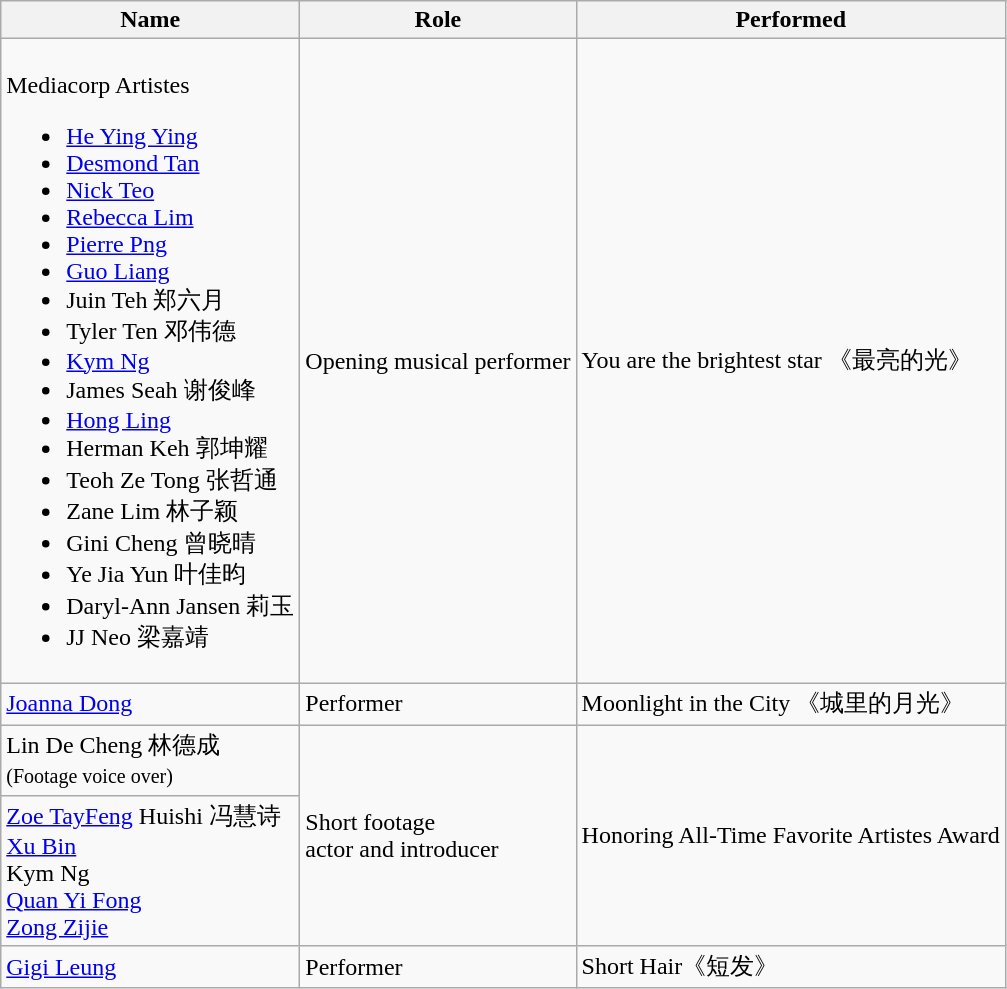<table class="wikitable unsortable">
<tr>
<th>Name</th>
<th>Role</th>
<th>Performed</th>
</tr>
<tr>
<td><br>Mediacorp Artistes<ul><li><a href='#'>He Ying Ying</a></li><li><a href='#'>Desmond Tan</a></li><li><a href='#'>Nick Teo</a></li><li><a href='#'>Rebecca Lim</a></li><li><a href='#'>Pierre Png</a></li><li><a href='#'>Guo Liang</a></li><li>Juin Teh 郑六月</li><li>Tyler Ten 邓伟德</li><li><a href='#'>Kym Ng</a></li><li>James Seah 谢俊峰</li><li><a href='#'>Hong Ling</a></li><li>Herman Keh 郭坤耀</li><li>Teoh Ze Tong 张哲通</li><li>Zane Lim 林子颖</li><li>Gini Cheng 曾晓晴</li><li>Ye Jia Yun 叶佳昀</li><li>Daryl-Ann Jansen 莉玉</li><li>JJ Neo 梁嘉靖</li></ul></td>
<td>Opening musical performer</td>
<td>You are the brightest star 《最亮的光》</td>
</tr>
<tr>
<td><a href='#'>Joanna Dong</a></td>
<td>Performer</td>
<td>Moonlight in the City 《城里的月光》</td>
</tr>
<tr>
<td>Lin De Cheng 林德成 <br> <small>(Footage voice over)</small></td>
<td rowspan=2>Short footage <br>actor and introducer</td>
<td rowspan=2>Honoring All-Time Favorite Artistes Award</td>
</tr>
<tr>
<td><a href='#'>Zoe TayFeng</a> Huishi 冯慧诗 <br> <a href='#'>Xu Bin</a><br> Kym Ng<br> <a href='#'>Quan Yi Fong</a><br> <a href='#'>Zong Zijie</a></td>
</tr>
<tr>
<td><a href='#'>Gigi Leung</a></td>
<td>Performer</td>
<td>Short Hair《短发》</td>
</tr>
</table>
